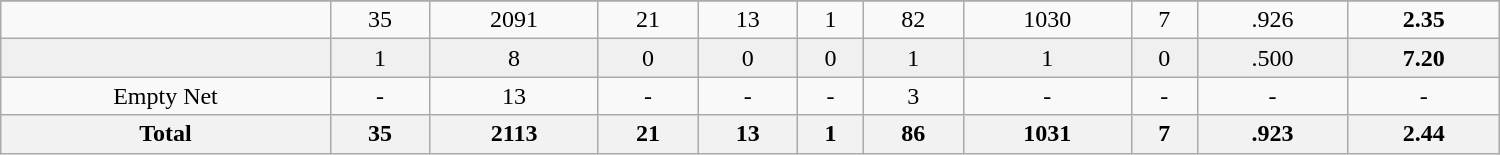<table class="wikitable sortable" width ="1000">
<tr align="center">
</tr>
<tr align="center">
<td></td>
<td>35</td>
<td>2091</td>
<td>21</td>
<td>13</td>
<td>1</td>
<td>82</td>
<td>1030</td>
<td>7</td>
<td>.926</td>
<td><strong>2.35</strong></td>
</tr>
<tr align="center" bgcolor="f0f0f0">
<td></td>
<td>1</td>
<td>8</td>
<td>0</td>
<td>0</td>
<td>0</td>
<td>1</td>
<td>1</td>
<td>0</td>
<td>.500</td>
<td><strong>7.20</strong></td>
</tr>
<tr align="center" bgcolor="">
<td>Empty Net</td>
<td>-</td>
<td>13</td>
<td>-</td>
<td>-</td>
<td>-</td>
<td>3</td>
<td>-</td>
<td>-</td>
<td>-</td>
<td>-</td>
</tr>
<tr>
<th>Total</th>
<th>35</th>
<th>2113</th>
<th>21</th>
<th>13</th>
<th>1</th>
<th>86</th>
<th>1031</th>
<th>7</th>
<th>.923</th>
<th>2.44</th>
</tr>
</table>
